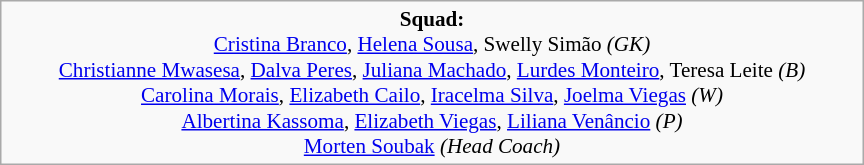<table class="wikitable" style="width:36em; margin:0.5em auto">
<tr>
<td style="font-size:88%" align="center"><strong>Squad:</strong><br><a href='#'>Cristina Branco</a>, <a href='#'>Helena Sousa</a>, Swelly Simão <em>(GK)</em><br><a href='#'>Christianne Mwasesa</a>, <a href='#'>Dalva Peres</a>, <a href='#'>Juliana Machado</a>, <a href='#'>Lurdes Monteiro</a>, Teresa Leite <em>(B)</em><br><a href='#'>Carolina Morais</a>, <a href='#'>Elizabeth Cailo</a>, <a href='#'>Iracelma Silva</a>, <a href='#'>Joelma Viegas</a> <em>(W)</em><br><a href='#'>Albertina Kassoma</a>, <a href='#'>Elizabeth Viegas</a>, <a href='#'>Liliana Venâncio</a> <em>(P)</em><br><a href='#'>Morten Soubak</a> <em>(Head Coach)</em></td>
</tr>
</table>
